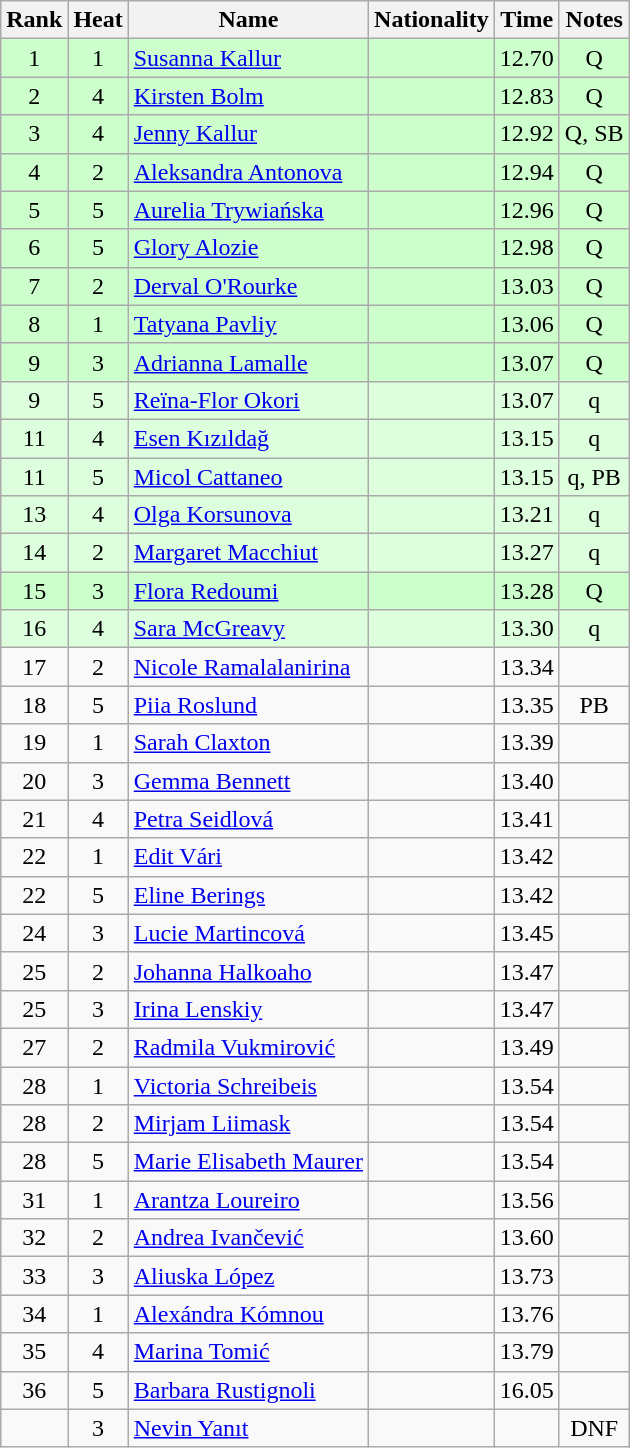<table class="wikitable sortable" style="text-align:center">
<tr>
<th>Rank</th>
<th>Heat</th>
<th>Name</th>
<th>Nationality</th>
<th>Time</th>
<th>Notes</th>
</tr>
<tr bgcolor=ccffcc>
<td>1</td>
<td>1</td>
<td align=left><a href='#'>Susanna Kallur</a></td>
<td align=left></td>
<td>12.70</td>
<td>Q</td>
</tr>
<tr bgcolor=ccffcc>
<td>2</td>
<td>4</td>
<td align=left><a href='#'>Kirsten Bolm</a></td>
<td align=left></td>
<td>12.83</td>
<td>Q</td>
</tr>
<tr bgcolor=ccffcc>
<td>3</td>
<td>4</td>
<td align=left><a href='#'>Jenny Kallur</a></td>
<td align=left></td>
<td>12.92</td>
<td>Q, SB</td>
</tr>
<tr bgcolor=ccffcc>
<td>4</td>
<td>2</td>
<td align=left><a href='#'>Aleksandra Antonova</a></td>
<td align=left></td>
<td>12.94</td>
<td>Q</td>
</tr>
<tr bgcolor=ccffcc>
<td>5</td>
<td>5</td>
<td align=left><a href='#'>Aurelia Trywiańska</a></td>
<td align=left></td>
<td>12.96</td>
<td>Q</td>
</tr>
<tr bgcolor=ccffcc>
<td>6</td>
<td>5</td>
<td align=left><a href='#'>Glory Alozie</a></td>
<td align=left></td>
<td>12.98</td>
<td>Q</td>
</tr>
<tr bgcolor=ccffcc>
<td>7</td>
<td>2</td>
<td align=left><a href='#'>Derval O'Rourke</a></td>
<td align=left></td>
<td>13.03</td>
<td>Q</td>
</tr>
<tr bgcolor=ccffcc>
<td>8</td>
<td>1</td>
<td align=left><a href='#'>Tatyana Pavliy</a></td>
<td align=left></td>
<td>13.06</td>
<td>Q</td>
</tr>
<tr bgcolor=ccffcc>
<td>9</td>
<td>3</td>
<td align=left><a href='#'>Adrianna Lamalle</a></td>
<td align=left></td>
<td>13.07</td>
<td>Q</td>
</tr>
<tr bgcolor=ddffdd>
<td>9</td>
<td>5</td>
<td align=left><a href='#'>Reïna-Flor Okori</a></td>
<td align=left></td>
<td>13.07</td>
<td>q</td>
</tr>
<tr bgcolor=ddffdd>
<td>11</td>
<td>4</td>
<td align=left><a href='#'>Esen Kızıldağ</a></td>
<td align=left></td>
<td>13.15</td>
<td>q</td>
</tr>
<tr bgcolor=ddffdd>
<td>11</td>
<td>5</td>
<td align=left><a href='#'>Micol Cattaneo</a></td>
<td align=left></td>
<td>13.15</td>
<td>q, PB</td>
</tr>
<tr bgcolor=ddffdd>
<td>13</td>
<td>4</td>
<td align=left><a href='#'>Olga Korsunova</a></td>
<td align=left></td>
<td>13.21</td>
<td>q</td>
</tr>
<tr bgcolor=ddffdd>
<td>14</td>
<td>2</td>
<td align=left><a href='#'>Margaret Macchiut</a></td>
<td align=left></td>
<td>13.27</td>
<td>q</td>
</tr>
<tr bgcolor=ccffcc>
<td>15</td>
<td>3</td>
<td align=left><a href='#'>Flora Redoumi</a></td>
<td align=left></td>
<td>13.28</td>
<td>Q</td>
</tr>
<tr bgcolor=ddffdd>
<td>16</td>
<td>4</td>
<td align=left><a href='#'>Sara McGreavy</a></td>
<td align=left></td>
<td>13.30</td>
<td>q</td>
</tr>
<tr>
<td>17</td>
<td>2</td>
<td align=left><a href='#'>Nicole Ramalalanirina</a></td>
<td align=left></td>
<td>13.34</td>
<td></td>
</tr>
<tr>
<td>18</td>
<td>5</td>
<td align=left><a href='#'>Piia Roslund</a></td>
<td align=left></td>
<td>13.35</td>
<td>PB</td>
</tr>
<tr>
<td>19</td>
<td>1</td>
<td align=left><a href='#'>Sarah Claxton</a></td>
<td align=left></td>
<td>13.39</td>
<td></td>
</tr>
<tr>
<td>20</td>
<td>3</td>
<td align=left><a href='#'>Gemma Bennett</a></td>
<td align=left></td>
<td>13.40</td>
<td></td>
</tr>
<tr>
<td>21</td>
<td>4</td>
<td align=left><a href='#'>Petra Seidlová</a></td>
<td align=left></td>
<td>13.41</td>
<td></td>
</tr>
<tr>
<td>22</td>
<td>1</td>
<td align=left><a href='#'>Edit Vári</a></td>
<td align=left></td>
<td>13.42</td>
<td></td>
</tr>
<tr>
<td>22</td>
<td>5</td>
<td align=left><a href='#'>Eline Berings</a></td>
<td align=left></td>
<td>13.42</td>
<td></td>
</tr>
<tr>
<td>24</td>
<td>3</td>
<td align=left><a href='#'>Lucie Martincová</a></td>
<td align=left></td>
<td>13.45</td>
<td></td>
</tr>
<tr>
<td>25</td>
<td>2</td>
<td align=left><a href='#'>Johanna Halkoaho</a></td>
<td align=left></td>
<td>13.47</td>
<td></td>
</tr>
<tr>
<td>25</td>
<td>3</td>
<td align=left><a href='#'>Irina Lenskiy</a></td>
<td align=left></td>
<td>13.47</td>
<td></td>
</tr>
<tr>
<td>27</td>
<td>2</td>
<td align=left><a href='#'>Radmila Vukmirović</a></td>
<td align=left></td>
<td>13.49</td>
<td></td>
</tr>
<tr>
<td>28</td>
<td>1</td>
<td align=left><a href='#'>Victoria Schreibeis</a></td>
<td align=left></td>
<td>13.54</td>
<td></td>
</tr>
<tr>
<td>28</td>
<td>2</td>
<td align=left><a href='#'>Mirjam Liimask</a></td>
<td align=left></td>
<td>13.54</td>
<td></td>
</tr>
<tr>
<td>28</td>
<td>5</td>
<td align=left><a href='#'>Marie Elisabeth Maurer</a></td>
<td align=left></td>
<td>13.54</td>
<td></td>
</tr>
<tr>
<td>31</td>
<td>1</td>
<td align=left><a href='#'>Arantza Loureiro</a></td>
<td align=left></td>
<td>13.56</td>
<td></td>
</tr>
<tr>
<td>32</td>
<td>2</td>
<td align=left><a href='#'>Andrea Ivančević</a></td>
<td align=left></td>
<td>13.60</td>
<td></td>
</tr>
<tr>
<td>33</td>
<td>3</td>
<td align=left><a href='#'>Aliuska López</a></td>
<td align=left></td>
<td>13.73</td>
<td></td>
</tr>
<tr>
<td>34</td>
<td>1</td>
<td align=left><a href='#'>Alexándra Kómnou</a></td>
<td align=left></td>
<td>13.76</td>
<td></td>
</tr>
<tr>
<td>35</td>
<td>4</td>
<td align=left><a href='#'>Marina Tomić</a></td>
<td align=left></td>
<td>13.79</td>
<td></td>
</tr>
<tr>
<td>36</td>
<td>5</td>
<td align=left><a href='#'>Barbara Rustignoli</a></td>
<td align=left></td>
<td>16.05</td>
<td></td>
</tr>
<tr>
<td></td>
<td>3</td>
<td align=left><a href='#'>Nevin Yanıt</a></td>
<td align=left></td>
<td></td>
<td>DNF</td>
</tr>
</table>
